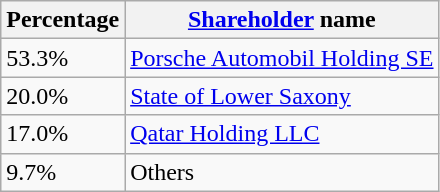<table class="wikitable sortable">
<tr>
<th>Percentage</th>
<th><a href='#'>Shareholder</a> name</th>
</tr>
<tr>
<td>53.3%</td>
<td><a href='#'>Porsche Automobil Holding SE</a></td>
</tr>
<tr>
<td>20.0%</td>
<td><a href='#'>State of Lower Saxony</a></td>
</tr>
<tr>
<td>17.0%</td>
<td><a href='#'>Qatar Holding LLC</a></td>
</tr>
<tr>
<td>9.7%</td>
<td>Others</td>
</tr>
</table>
